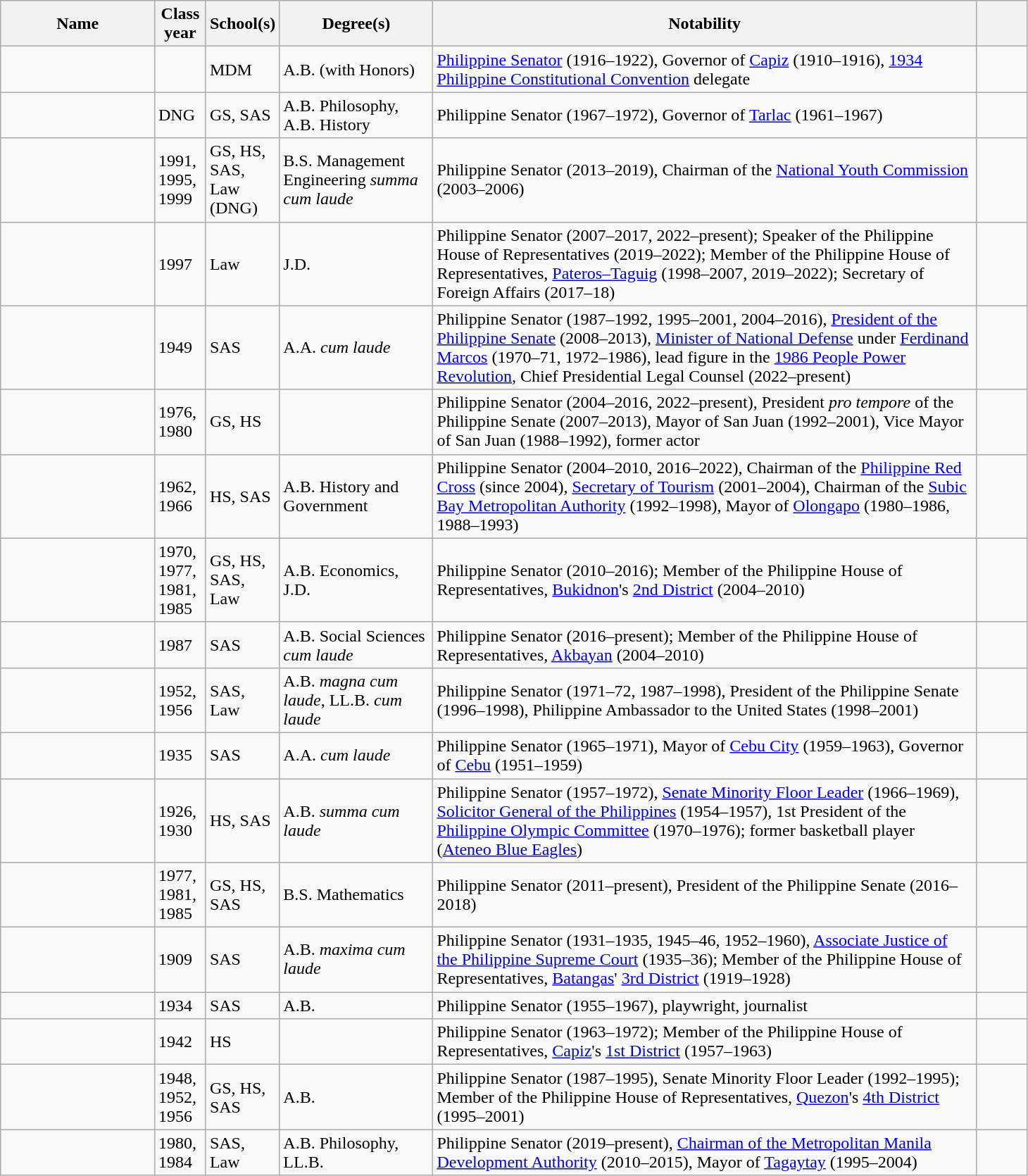<table class="wikitable sortable" style="width:77%">
<tr>
<th style="width:15%;">Name</th>
<th style="width:5%;">Class year</th>
<th style="width:5%;">School(s)</th>
<th>Degree(s)</th>
<th style="width:*;" class="unsortable">Notability</th>
<th style="width:5%;" class="unsortable"></th>
</tr>
<tr>
<td></td>
<td></td>
<td>MDM</td>
<td>A.B. (with Honors)</td>
<td><a href='#'>Philippine Senator</a> (1916–1922), Governor of <a href='#'>Capiz</a> (1910–1916), <a href='#'>1934 Philippine Constitutional Convention</a> delegate</td>
<td></td>
</tr>
<tr>
<td></td>
<td>DNG</td>
<td>GS, SAS</td>
<td>A.B. Philosophy, A.B. History</td>
<td>Philippine Senator (1967–1972), Governor of <a href='#'>Tarlac</a> (1961–1967)</td>
<td></td>
</tr>
<tr>
<td></td>
<td>1991, 1995, 1999</td>
<td>GS, HS, SAS, Law (DNG)</td>
<td>B.S. Management Engineering <em>summa cum laude</em></td>
<td>Philippine Senator (2013–2019), Chairman of the <a href='#'>National Youth Commission</a> (2003–2006)</td>
<td></td>
</tr>
<tr>
<td></td>
<td>1997</td>
<td>Law</td>
<td>J.D.</td>
<td>Philippine Senator (2007–2017, 2022–present); Speaker of the Philippine House of Representatives (2019–2022); Member of the Philippine House of Representatives, <a href='#'>Pateros–Taguig</a> (1998–2007, 2019–2022); Secretary of Foreign Affairs (2017–18)</td>
<td></td>
</tr>
<tr>
<td></td>
<td>1949</td>
<td>SAS</td>
<td>A.A. <em>cum laude</em></td>
<td>Philippine Senator (1987–1992, 1995–2001, 2004–2016), <a href='#'>President of the Philippine Senate</a> (2008–2013), <a href='#'>Minister of National Defense</a> under <a href='#'>Ferdinand Marcos</a> (1970–71, 1972–1986), lead figure in the <a href='#'>1986 People Power Revolution</a>, Chief Presidential Legal Counsel (2022–present)</td>
<td></td>
</tr>
<tr>
<td></td>
<td>1976, 1980</td>
<td>GS, HS</td>
<td></td>
<td>Philippine Senator (2004–2016, 2022–present), President <em>pro tempore</em> of the Philippine Senate (2007–2013), Mayor of San Juan (1992–2001), Vice Mayor of San Juan (1988–1992), former actor</td>
<td></td>
</tr>
<tr>
<td></td>
<td>1962, 1966</td>
<td>HS, SAS</td>
<td>A.B. History and Government</td>
<td>Philippine Senator (2004–2010, 2016–2022), Chairman of the <a href='#'>Philippine Red Cross</a> (since 2004), <a href='#'>Secretary of Tourism</a> (2001–2004), Chairman of the <a href='#'>Subic Bay Metropolitan Authority</a> (1992–1998), Mayor of <a href='#'>Olongapo</a> (1980–1986, 1988–1993)</td>
<td></td>
</tr>
<tr>
<td></td>
<td>1970, 1977, 1981, 1985</td>
<td>GS, HS, SAS, Law</td>
<td>A.B. Economics, J.D.</td>
<td>Philippine Senator (2010–2016); Member of the Philippine House of Representatives, <a href='#'>Bukidnon</a>'s <a href='#'>2nd District</a> (2004–2010)</td>
<td></td>
</tr>
<tr>
<td></td>
<td>1987</td>
<td>SAS</td>
<td>A.B. Social Sciences <em>cum laude</em></td>
<td>Philippine Senator (2016–present); Member of the Philippine House of Representatives, <a href='#'>Akbayan</a> (2004–2010)</td>
<td></td>
</tr>
<tr>
<td></td>
<td>1952, 1956</td>
<td>SAS, Law</td>
<td>A.B. <em>magna cum laude</em>, LL.B. <em>cum laude</em></td>
<td>Philippine Senator (1971–72, 1987–1998), President of the Philippine Senate (1996–1998), Philippine Ambassador to the United States (1998–2001)</td>
<td></td>
</tr>
<tr>
<td></td>
<td>1935</td>
<td>SAS</td>
<td>A.A. <em>cum laude</em></td>
<td>Philippine Senator (1965–1971), Mayor of <a href='#'>Cebu City</a> (1959–1963), Governor of <a href='#'>Cebu</a> (1951–1959)</td>
<td></td>
</tr>
<tr>
<td></td>
<td>1926, 1930</td>
<td>HS, SAS</td>
<td>A.B. <em>summa cum laude</em></td>
<td>Philippine Senator (1957–1972), <a href='#'>Senate Minority Floor Leader</a> (1966–1969), <a href='#'>Solicitor General of the Philippines</a> (1954–1957), 1st President of the <a href='#'>Philippine Olympic Committee</a> (1970–1976); former basketball player (<a href='#'>Ateneo Blue Eagles</a>)</td>
<td></td>
</tr>
<tr>
<td></td>
<td>1977, 1981, 1985</td>
<td>GS, HS, SAS</td>
<td>B.S. Mathematics</td>
<td>Philippine Senator (2011–present), President of the Philippine Senate (2016–2018)</td>
<td></td>
</tr>
<tr>
<td></td>
<td>1909</td>
<td>SAS</td>
<td>A.B. <em>maxima cum laude</em></td>
<td>Philippine Senator (1931–1935, 1945–46, 1952–1960), <a href='#'>Associate Justice of the Philippine Supreme Court</a> (1935–36); Member of the Philippine House of Representatives, <a href='#'>Batangas</a>' <a href='#'>3rd District</a> (1919–1928)</td>
<td></td>
</tr>
<tr>
<td></td>
<td>1934</td>
<td>SAS</td>
<td>A.B.</td>
<td>Philippine Senator (1955–1967), playwright, journalist</td>
<td></td>
</tr>
<tr>
<td></td>
<td>1942</td>
<td>HS</td>
<td></td>
<td>Philippine Senator (1963–1972); Member of the Philippine House of Representatives, <a href='#'>Capiz</a>'s <a href='#'>1st District</a> (1957–1963)</td>
<td></td>
</tr>
<tr>
<td></td>
<td>1948, 1952, 1956</td>
<td>GS, HS, SAS</td>
<td>A.B.</td>
<td>Philippine Senator (1987–1995), Senate Minority Floor Leader (1992–1995); Member of the Philippine House of Representatives, <a href='#'>Quezon</a>'s <a href='#'>4th District</a> (1995–2001)</td>
<td></td>
</tr>
<tr>
<td></td>
<td>1980, 1984</td>
<td>SAS, Law</td>
<td>A.B. Philosophy, LL.B.</td>
<td>Philippine Senator (2019–present), <a href='#'>Chairman of the Metropolitan Manila Development Authority</a> (2010–2015), Mayor of <a href='#'>Tagaytay</a> (1995–2004)</td>
<td></td>
</tr>
</table>
